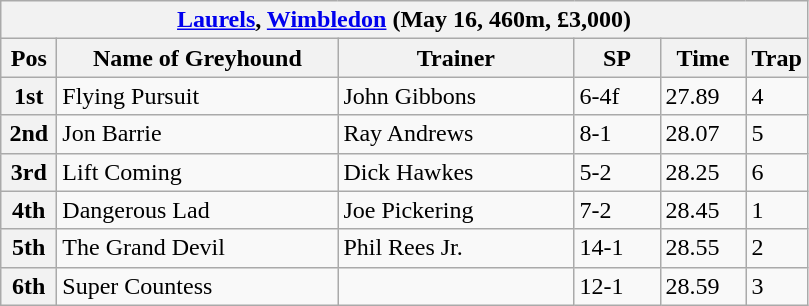<table class="wikitable">
<tr>
<th colspan="6"><a href='#'>Laurels</a>, <a href='#'>Wimbledon</a> (May 16, 460m, £3,000)</th>
</tr>
<tr>
<th width=30>Pos</th>
<th width=180>Name of Greyhound</th>
<th width=150>Trainer</th>
<th width=50>SP</th>
<th width=50>Time</th>
<th width=30>Trap</th>
</tr>
<tr>
<th>1st</th>
<td>Flying Pursuit</td>
<td>John Gibbons</td>
<td>6-4f</td>
<td>27.89</td>
<td>4</td>
</tr>
<tr>
<th>2nd</th>
<td>Jon Barrie</td>
<td>Ray Andrews</td>
<td>8-1</td>
<td>28.07</td>
<td>5</td>
</tr>
<tr>
<th>3rd</th>
<td>Lift Coming</td>
<td>Dick Hawkes</td>
<td>5-2</td>
<td>28.25</td>
<td>6</td>
</tr>
<tr>
<th>4th</th>
<td>Dangerous Lad</td>
<td>Joe Pickering</td>
<td>7-2</td>
<td>28.45</td>
<td>1</td>
</tr>
<tr>
<th>5th</th>
<td>The Grand Devil</td>
<td>Phil Rees Jr.</td>
<td>14-1</td>
<td>28.55</td>
<td>2</td>
</tr>
<tr>
<th>6th</th>
<td>Super Countess</td>
<td></td>
<td>12-1</td>
<td>28.59</td>
<td>3</td>
</tr>
</table>
